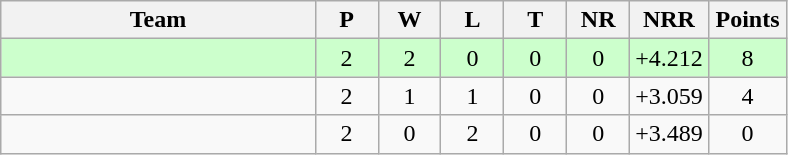<table class="wikitable" style="text-align: center;">
<tr>
<th style="width:40%;">Team</th>
<th style="width:8%;">P</th>
<th style="width:8%;">W</th>
<th style="width:8%;">L</th>
<th style="width:8%;">T</th>
<th style="width:8%;">NR</th>
<th style="width:10%;">NRR</th>
<th style="width:10%;">Points</th>
</tr>
<tr style="background:#cfc;">
<td align=left></td>
<td>2</td>
<td>2</td>
<td>0</td>
<td>0</td>
<td>0</td>
<td>+4.212</td>
<td>8</td>
</tr>
<tr>
<td align=left></td>
<td>2</td>
<td>1</td>
<td>1</td>
<td>0</td>
<td>0</td>
<td>+3.059</td>
<td>4</td>
</tr>
<tr>
<td align=left></td>
<td>2</td>
<td>0</td>
<td>2</td>
<td>0</td>
<td>0</td>
<td>+3.489</td>
<td>0</td>
</tr>
</table>
